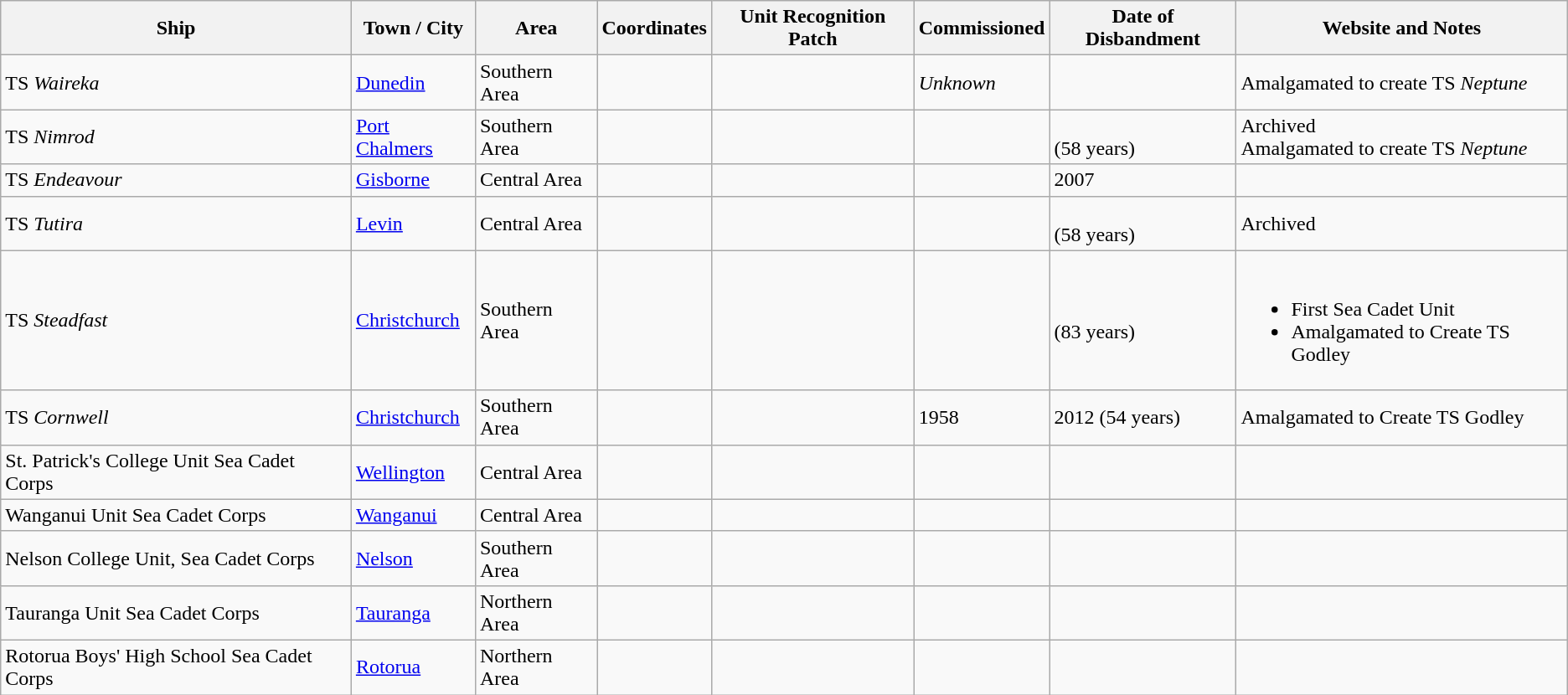<table class="wikitable sortable">
<tr>
<th>Ship</th>
<th>Town / City</th>
<th>Area</th>
<th>Coordinates</th>
<th>Unit Recognition Patch</th>
<th>Commissioned</th>
<th>Date of Disbandment</th>
<th>Website and Notes</th>
</tr>
<tr>
<td>TS <em>Waireka</em></td>
<td><a href='#'>Dunedin</a></td>
<td>Southern Area</td>
<td></td>
<td></td>
<td><em>Unknown</em></td>
<td></td>
<td>Amalgamated to create TS <em>Neptune</em></td>
</tr>
<tr>
<td>TS <em>Nimrod</em></td>
<td><a href='#'>Port Chalmers</a></td>
<td>Southern Area</td>
<td></td>
<td></td>
<td></td>
<td> <br>(58 years)</td>
<td>Archived <br>Amalgamated to create TS <em>Neptune</em></td>
</tr>
<tr>
<td>TS <em>Endeavour</em></td>
<td><a href='#'>Gisborne</a></td>
<td>Central Area</td>
<td></td>
<td></td>
<td></td>
<td>2007</td>
<td></td>
</tr>
<tr>
<td>TS <em>Tutira</em></td>
<td><a href='#'>Levin</a></td>
<td>Central Area</td>
<td></td>
<td></td>
<td></td>
<td> <br>(58 years)</td>
<td>Archived </td>
</tr>
<tr>
<td>TS <em>Steadfast</em></td>
<td><a href='#'>Christchurch</a></td>
<td>Southern Area</td>
<td></td>
<td></td>
<td> </td>
<td> <br>(83 years)</td>
<td><br><ul><li>First Sea Cadet Unit</li><li>Amalgamated to Create TS Godley</li></ul></td>
</tr>
<tr>
<td>TS <em>Cornwell</em></td>
<td><a href='#'>Christchurch</a></td>
<td>Southern Area</td>
<td></td>
<td></td>
<td>1958</td>
<td>2012 (54 years)</td>
<td>Amalgamated to Create TS Godley</td>
</tr>
<tr>
<td>St. Patrick's College Unit Sea Cadet Corps</td>
<td><a href='#'>Wellington</a></td>
<td>Central Area</td>
<td></td>
<td></td>
<td></td>
<td></td>
<td></td>
</tr>
<tr>
<td>Wanganui Unit Sea Cadet Corps</td>
<td><a href='#'>Wanganui</a></td>
<td>Central Area</td>
<td></td>
<td></td>
<td></td>
<td></td>
<td></td>
</tr>
<tr>
<td>Nelson College Unit, Sea Cadet Corps</td>
<td><a href='#'>Nelson</a></td>
<td>Southern Area</td>
<td></td>
<td></td>
<td></td>
<td></td>
<td></td>
</tr>
<tr>
<td>Tauranga Unit Sea Cadet Corps</td>
<td><a href='#'>Tauranga</a></td>
<td>Northern Area</td>
<td></td>
<td></td>
<td></td>
<td></td>
<td></td>
</tr>
<tr>
<td>Rotorua Boys' High School Sea Cadet Corps</td>
<td><a href='#'>Rotorua</a></td>
<td>Northern Area</td>
<td></td>
<td></td>
<td></td>
<td></td>
<td></td>
</tr>
</table>
